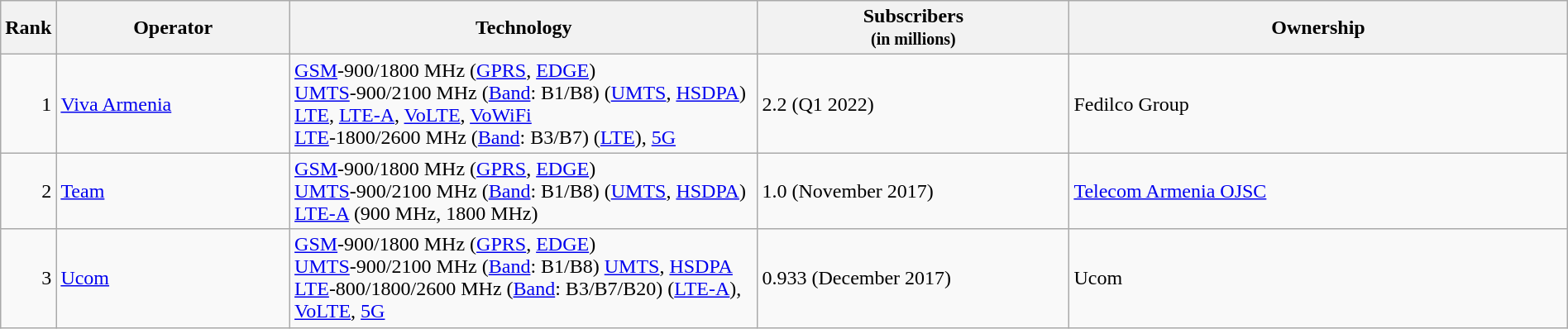<table class="wikitable" style="width:100%;">
<tr>
<th style="width:3%;">Rank</th>
<th style="width:15%;">Operator</th>
<th style="width:30%;">Technology</th>
<th style="width:20%;">Subscribers<br><small>(in millions)</small></th>
<th style="width:32%;">Ownership</th>
</tr>
<tr>
<td align=right>1</td>
<td><a href='#'>Viva Armenia</a></td>
<td><a href='#'>GSM</a>-900/1800 MHz (<a href='#'>GPRS</a>, <a href='#'>EDGE</a>)<br><a href='#'>UMTS</a>-900/2100 MHz (<a href='#'>Band</a>: B1/B8) (<a href='#'>UMTS</a>, <a href='#'>HSDPA</a>)<br><a href='#'>LTE</a>, <a href='#'>LTE-A</a>, <a href='#'>VoLTE</a>, <a href='#'>VoWiFi</a><br><a href='#'>LTE</a>-1800/2600 MHz (<a href='#'>Band</a>: B3/B7) (<a href='#'>LTE</a>), <a href='#'>5G</a></td>
<td>2.2 (Q1 2022)</td>
<td>Fedilco Group</td>
</tr>
<tr>
<td align=right>2</td>
<td><a href='#'>Team</a></td>
<td><a href='#'>GSM</a>-900/1800 MHz (<a href='#'>GPRS</a>, <a href='#'>EDGE</a>)<br><a href='#'>UMTS</a>-900/2100 MHz (<a href='#'>Band</a>: B1/B8) (<a href='#'>UMTS</a>, <a href='#'>HSDPA</a>)<br><a href='#'>LTE-A</a> (900 MHz, 1800 MHz)</td>
<td>1.0 (November 2017)</td>
<td><a href='#'>Telecom Armenia OJSC</a></td>
</tr>
<tr>
<td align=right>3</td>
<td><a href='#'>Ucom</a></td>
<td><a href='#'>GSM</a>-900/1800 MHz (<a href='#'>GPRS</a>, <a href='#'>EDGE</a>)<br><a href='#'>UMTS</a>-900/2100 MHz (<a href='#'>Band</a>: B1/B8) <a href='#'>UMTS</a>, <a href='#'>HSDPA</a> <br><a href='#'>LTE</a>-800/1800/2600 MHz (<a href='#'>Band</a>: B3/B7/B20) (<a href='#'>LTE-A</a>), <a href='#'>VoLTE</a>, <a href='#'>5G</a></td>
<td>0.933 (December 2017)</td>
<td>Ucom</td>
</tr>
</table>
